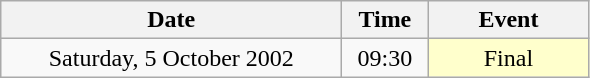<table class = "wikitable" style="text-align:center;">
<tr>
<th width=220>Date</th>
<th width=50>Time</th>
<th width=100>Event</th>
</tr>
<tr>
<td>Saturday, 5 October 2002</td>
<td>09:30</td>
<td bgcolor=ffffcc>Final</td>
</tr>
</table>
